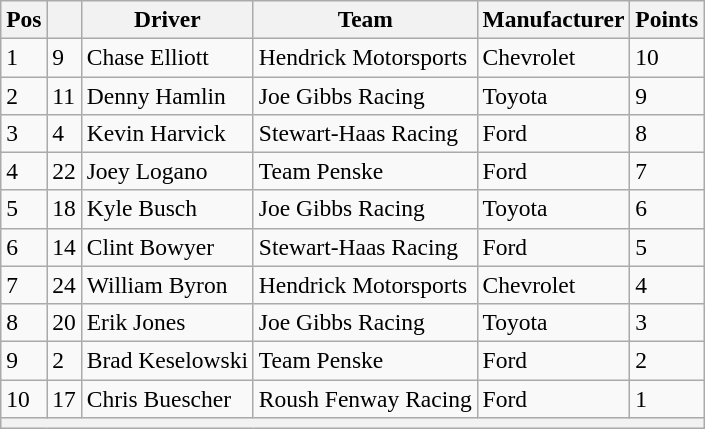<table class="wikitable" style="font-size:98%">
<tr>
<th>Pos</th>
<th></th>
<th>Driver</th>
<th>Team</th>
<th>Manufacturer</th>
<th>Points</th>
</tr>
<tr>
<td>1</td>
<td>9</td>
<td>Chase Elliott</td>
<td>Hendrick Motorsports</td>
<td>Chevrolet</td>
<td>10</td>
</tr>
<tr>
<td>2</td>
<td>11</td>
<td>Denny Hamlin</td>
<td>Joe Gibbs Racing</td>
<td>Toyota</td>
<td>9</td>
</tr>
<tr>
<td>3</td>
<td>4</td>
<td>Kevin Harvick</td>
<td>Stewart-Haas Racing</td>
<td>Ford</td>
<td>8</td>
</tr>
<tr>
<td>4</td>
<td>22</td>
<td>Joey Logano</td>
<td>Team Penske</td>
<td>Ford</td>
<td>7</td>
</tr>
<tr>
<td>5</td>
<td>18</td>
<td>Kyle Busch</td>
<td>Joe Gibbs Racing</td>
<td>Toyota</td>
<td>6</td>
</tr>
<tr>
<td>6</td>
<td>14</td>
<td>Clint Bowyer</td>
<td>Stewart-Haas Racing</td>
<td>Ford</td>
<td>5</td>
</tr>
<tr>
<td>7</td>
<td>24</td>
<td>William Byron</td>
<td>Hendrick Motorsports</td>
<td>Chevrolet</td>
<td>4</td>
</tr>
<tr>
<td>8</td>
<td>20</td>
<td>Erik Jones</td>
<td>Joe Gibbs Racing</td>
<td>Toyota</td>
<td>3</td>
</tr>
<tr>
<td>9</td>
<td>2</td>
<td>Brad Keselowski</td>
<td>Team Penske</td>
<td>Ford</td>
<td>2</td>
</tr>
<tr>
<td>10</td>
<td>17</td>
<td>Chris Buescher</td>
<td>Roush Fenway Racing</td>
<td>Ford</td>
<td>1</td>
</tr>
<tr>
<th colspan="6"></th>
</tr>
</table>
